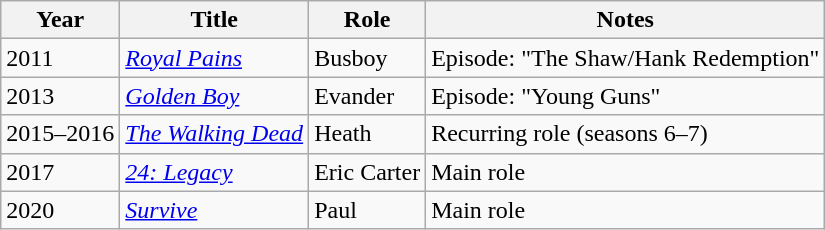<table class="wikitable">
<tr>
<th>Year</th>
<th>Title</th>
<th>Role</th>
<th>Notes</th>
</tr>
<tr>
<td>2011</td>
<td><em><a href='#'>Royal Pains</a></em></td>
<td>Busboy</td>
<td>Episode: "The Shaw/Hank Redemption"</td>
</tr>
<tr>
<td>2013</td>
<td><em><a href='#'>Golden Boy</a></em></td>
<td>Evander</td>
<td>Episode: "Young Guns"</td>
</tr>
<tr>
<td>2015–2016</td>
<td><em><a href='#'>The Walking Dead</a></em></td>
<td>Heath</td>
<td>Recurring role (seasons 6–7)</td>
</tr>
<tr>
<td>2017</td>
<td><em><a href='#'>24: Legacy</a></em></td>
<td>Eric Carter</td>
<td>Main role</td>
</tr>
<tr>
<td>2020</td>
<td><em><a href='#'>Survive</a></em></td>
<td>Paul</td>
<td>Main role</td>
</tr>
</table>
